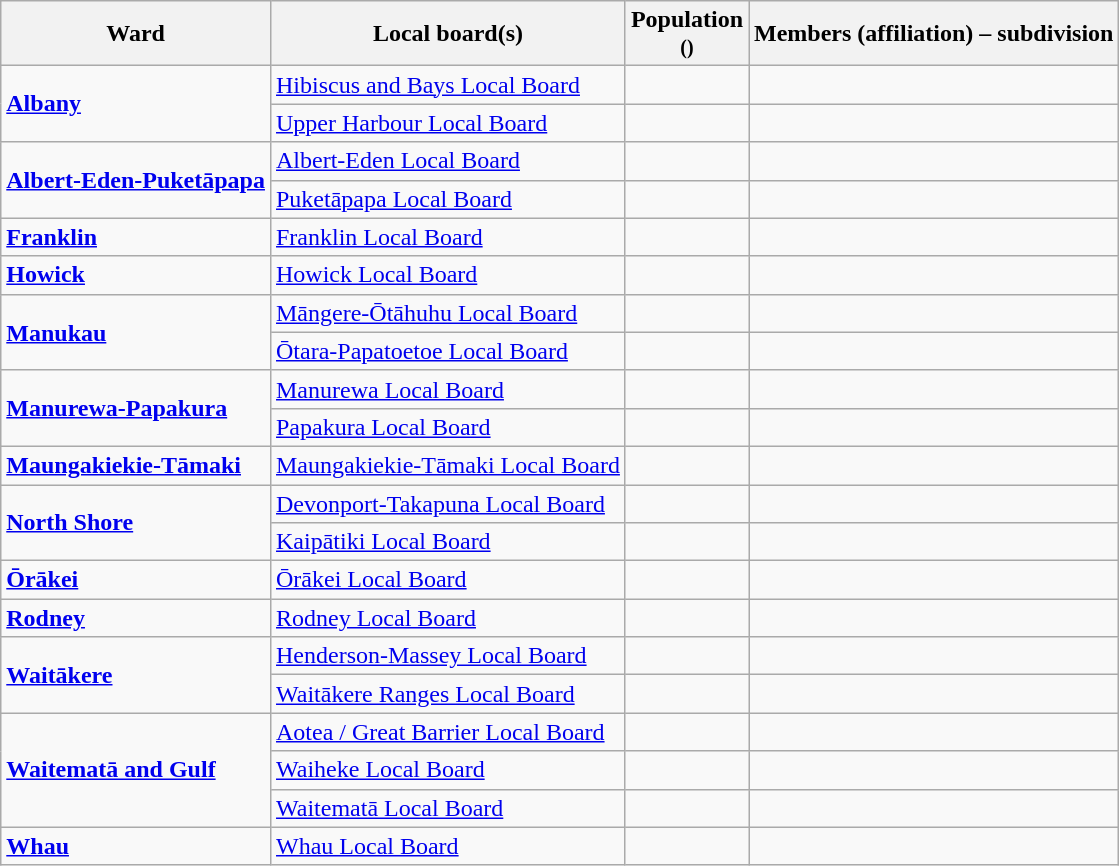<table class="wikitable">
<tr>
<th>Ward</th>
<th>Local board(s)</th>
<th>Population<br><small>()</small></th>
<th>Members (affiliation) – subdivision</th>
</tr>
<tr>
<td rowspan=2><strong><a href='#'>Albany</a></strong></td>
<td><a href='#'>Hibiscus and Bays Local Board</a></td>
<td></td>
<td></td>
</tr>
<tr>
<td><a href='#'>Upper Harbour Local Board</a></td>
<td></td>
<td></td>
</tr>
<tr>
<td rowspan=2><a href='#'><strong>Albert-Eden-Puketāpapa</strong></a></td>
<td><a href='#'>Albert-Eden Local Board</a></td>
<td></td>
<td></td>
</tr>
<tr>
<td><a href='#'>Puketāpapa Local Board</a></td>
<td></td>
<td></td>
</tr>
<tr>
<td rowspan=1><strong><a href='#'>Franklin</a></strong></td>
<td><a href='#'>Franklin Local Board</a></td>
<td></td>
<td></td>
</tr>
<tr>
<td rowspan=1><strong><a href='#'>Howick</a></strong></td>
<td><a href='#'>Howick Local Board</a></td>
<td></td>
<td></td>
</tr>
<tr>
<td rowspan=2><strong><a href='#'>Manukau</a></strong></td>
<td><a href='#'>Māngere-Ōtāhuhu Local Board</a></td>
<td></td>
<td></td>
</tr>
<tr>
<td><a href='#'>Ōtara-Papatoetoe Local Board</a></td>
<td></td>
<td></td>
</tr>
<tr>
<td rowspan=2><strong><a href='#'>Manurewa-Papakura</a></strong></td>
<td><a href='#'>Manurewa Local Board</a></td>
<td></td>
<td></td>
</tr>
<tr>
<td><a href='#'>Papakura Local Board</a></td>
<td></td>
<td></td>
</tr>
<tr>
<td rowspan=1><strong><a href='#'>Maungakiekie-Tāmaki</a></strong></td>
<td><a href='#'>Maungakiekie-Tāmaki Local Board</a></td>
<td> </td>
<td></td>
</tr>
<tr>
<td rowspan=2><strong><a href='#'>North Shore</a></strong></td>
<td><a href='#'>Devonport-Takapuna Local Board</a></td>
<td></td>
<td></td>
</tr>
<tr>
<td><a href='#'>Kaipātiki Local Board</a></td>
<td></td>
<td></td>
</tr>
<tr>
<td rowspan=1><strong><a href='#'>Ōrākei</a></strong></td>
<td><a href='#'>Ōrākei Local Board</a></td>
<td></td>
<td></td>
</tr>
<tr>
<td rowspan=1><strong><a href='#'>Rodney</a></strong></td>
<td><a href='#'>Rodney Local Board</a></td>
<td></td>
<td></td>
</tr>
<tr>
<td rowspan=2><strong><a href='#'>Waitākere</a></strong></td>
<td><a href='#'>Henderson-Massey Local Board</a></td>
<td></td>
<td></td>
</tr>
<tr>
<td><a href='#'>Waitākere Ranges Local Board</a></td>
<td></td>
<td></td>
</tr>
<tr>
<td rowspan=3><strong><a href='#'>Waitematā and Gulf</a></strong></td>
<td><a href='#'>Aotea / Great Barrier Local Board</a></td>
<td></td>
<td></td>
</tr>
<tr>
<td><a href='#'>Waiheke Local Board</a></td>
<td></td>
<td></td>
</tr>
<tr>
<td><a href='#'>Waitematā Local Board</a></td>
<td></td>
<td></td>
</tr>
<tr>
<td rowspan=1><strong><a href='#'>Whau</a></strong></td>
<td><a href='#'>Whau Local Board</a></td>
<td></td>
<td></td>
</tr>
</table>
